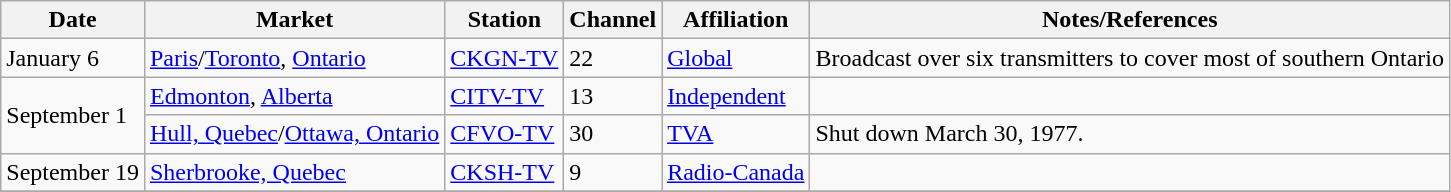<table class="wikitable">
<tr>
<th>Date</th>
<th>Market</th>
<th>Station</th>
<th>Channel</th>
<th>Affiliation</th>
<th>Notes/References</th>
</tr>
<tr>
<td>January 6</td>
<td><a href='#'>Paris</a>/<a href='#'>Toronto</a>, <a href='#'>Ontario</a></td>
<td><a href='#'>CKGN-TV</a></td>
<td>22</td>
<td><a href='#'>Global</a></td>
<td>Broadcast over six transmitters to cover most of southern Ontario</td>
</tr>
<tr>
<td rowspan=2>September 1</td>
<td><a href='#'>Edmonton</a>, <a href='#'>Alberta</a></td>
<td><a href='#'>CITV-TV</a></td>
<td>13</td>
<td><a href='#'>Independent</a></td>
<td></td>
</tr>
<tr>
<td><a href='#'>Hull, Quebec</a>/<a href='#'>Ottawa, Ontario</a></td>
<td><a href='#'>CFVO-TV</a></td>
<td>30</td>
<td><a href='#'>TVA</a></td>
<td> Shut down March 30, 1977.</td>
</tr>
<tr>
<td>September 19</td>
<td><a href='#'>Sherbrooke, Quebec</a></td>
<td><a href='#'>CKSH-TV</a></td>
<td>9</td>
<td><a href='#'>Radio-Canada</a></td>
<td></td>
</tr>
<tr>
</tr>
</table>
